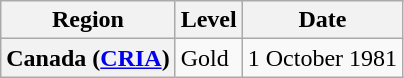<table class="wikitable plainrowheaders">
<tr>
<th scope="col">Region</th>
<th scope="col">Level</th>
<th scope="col">Date</th>
</tr>
<tr>
<th scope="row">Canada (<a href='#'>CRIA</a>)</th>
<td>Gold</td>
<td>1 October 1981</td>
</tr>
</table>
